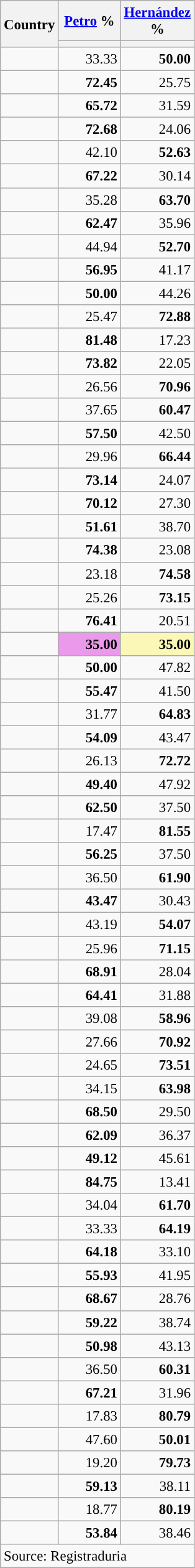<table class="wikitable sortable" style="text-align:right; font-size:95%">
<tr>
<th rowspan=2>Country</th>
<th width=60px><a href='#'>Petro</a> %</th>
<th width=60px><a href='#'>Hernández</a> %</th>
</tr>
<tr>
<th style="background:"></th>
<th style="background:"></th>
</tr>
<tr>
<td style="text-align:left;"></td>
<td>33.33</td>
<td style="background:"><strong>50.00</strong></td>
</tr>
<tr>
<td style="text-align:left;"></td>
<td style="background:"><strong>72.45</strong></td>
<td>25.75</td>
</tr>
<tr>
<td style="text-align:left;"></td>
<td style="background:"><strong>65.72</strong></td>
<td>31.59</td>
</tr>
<tr>
<td style="text-align:left;"></td>
<td style="background:"><strong>72.68</strong></td>
<td>24.06</td>
</tr>
<tr>
<td style="text-align:left;"></td>
<td>42.10</td>
<td style="background:"><strong>52.63</strong></td>
</tr>
<tr>
<td style="text-align:left;"></td>
<td style="background:"><strong>67.22</strong></td>
<td>30.14</td>
</tr>
<tr>
<td style="text-align:left;"></td>
<td>35.28</td>
<td style="background:"><strong>63.70</strong></td>
</tr>
<tr>
<td style="text-align:left;"></td>
<td style="background:"><strong>62.47</strong></td>
<td>35.96</td>
</tr>
<tr>
<td style="text-align:left;"></td>
<td>44.94</td>
<td style="background:"><strong>52.70</strong></td>
</tr>
<tr>
<td style="text-align:left;"></td>
<td style="background:"><strong>56.95</strong></td>
<td>41.17</td>
</tr>
<tr>
<td style="text-align:left;"></td>
<td style="background:"><strong>50.00</strong></td>
<td>44.26</td>
</tr>
<tr>
<td style="text-align:left;"></td>
<td>25.47</td>
<td style="background:"><strong>72.88</strong></td>
</tr>
<tr>
<td style="text-align:left;"></td>
<td style="background:"><strong>81.48</strong></td>
<td>17.23</td>
</tr>
<tr>
<td style="text-align:left;"></td>
<td style="background:"><strong>73.82</strong></td>
<td>22.05</td>
</tr>
<tr>
<td style="text-align:left;"></td>
<td>26.56</td>
<td style="background:"><strong>70.96</strong></td>
</tr>
<tr>
<td style="text-align:left;"></td>
<td>37.65</td>
<td style="background:"><strong>60.47</strong></td>
</tr>
<tr>
<td style="text-align:left;"></td>
<td style="background:"><strong>57.50</strong></td>
<td>42.50</td>
</tr>
<tr>
<td style="text-align:left;"></td>
<td>29.96</td>
<td style="background:"><strong>66.44</strong></td>
</tr>
<tr>
<td align="left"></td>
<td style="background:"><strong>73.14</strong></td>
<td>24.07</td>
</tr>
<tr>
<td align="left"></td>
<td style="background:"><strong>70.12</strong></td>
<td>27.30</td>
</tr>
<tr>
<td style="text-align:left;"></td>
<td style="background:"><strong>51.61</strong></td>
<td>38.70</td>
</tr>
<tr>
<td style="text-align:left;"></td>
<td style="background:"><strong>74.38</strong></td>
<td>23.08</td>
</tr>
<tr>
<td style="text-align:left;"></td>
<td>23.18</td>
<td style="background:"><strong>74.58</strong></td>
</tr>
<tr>
<td style="text-align:left;"></td>
<td>25.26</td>
<td style="background:"><strong>73.15</strong></td>
</tr>
<tr>
<td style="text-align:left;"></td>
<td style="background:"><strong>76.41</strong></td>
<td>20.51</td>
</tr>
<tr>
<td style="text-align:left;"></td>
<td style="background:#eb99eb;"><strong>35.00</strong></td>
<td style="background:#fbf7b6;"><strong>35.00</strong></td>
</tr>
<tr>
<td style="text-align:left;"></td>
<td style="background:"><strong>50.00</strong></td>
<td>47.82</td>
</tr>
<tr>
<td style="text-align:left;"></td>
<td style="background:"><strong>55.47</strong></td>
<td>41.50</td>
</tr>
<tr>
<td style="text-align:left;"></td>
<td>31.77</td>
<td style="background:"><strong>64.83</strong></td>
</tr>
<tr>
<td style="text-align:left;"></td>
<td style="background:"><strong>54.09</strong></td>
<td>43.47</td>
</tr>
<tr>
<td style="text-align:left;"></td>
<td>26.13</td>
<td style="background:"><strong>72.72</strong></td>
</tr>
<tr>
<td style="text-align:left;"></td>
<td style="background:"><strong>49.40</strong></td>
<td>47.92</td>
</tr>
<tr>
<td style="text-align:left;"></td>
<td style="background:"><strong>62.50</strong></td>
<td>37.50</td>
</tr>
<tr>
<td style="text-align:left;"></td>
<td>17.47</td>
<td style="background:"><strong>81.55</strong></td>
</tr>
<tr>
<td style="text-align:left;"></td>
<td style="background:"><strong>56.25</strong></td>
<td>37.50</td>
</tr>
<tr>
<td style="text-align:left;"></td>
<td>36.50</td>
<td style="background:"><strong>61.90</strong></td>
</tr>
<tr>
<td style="text-align:left;"></td>
<td style="background:"><strong>43.47</strong></td>
<td>30.43</td>
</tr>
<tr>
<td style="text-align:left;"></td>
<td>43.19</td>
<td style="background:"><strong>54.07</strong></td>
</tr>
<tr>
<td style="text-align:left;"></td>
<td>25.96</td>
<td style="background:"><strong>71.15</strong></td>
</tr>
<tr>
<td style="text-align:left;"></td>
<td style="background:"><strong>68.91</strong></td>
<td>28.04</td>
</tr>
<tr>
<td style="text-align:left;"></td>
<td style="background:"><strong>64.41</strong></td>
<td>31.88</td>
</tr>
<tr>
<td style="text-align:left;"></td>
<td>39.08</td>
<td style="background:"><strong>58.96</strong></td>
</tr>
<tr>
<td style="text-align:left;"></td>
<td>27.66</td>
<td style="background:"><strong>70.92</strong></td>
</tr>
<tr>
<td style="text-align:left;"></td>
<td>24.65</td>
<td style="background:"><strong>73.51</strong></td>
</tr>
<tr>
<td style="text-align:left;"></td>
<td>34.15</td>
<td style="background:"><strong>63.98</strong></td>
</tr>
<tr>
<td style="text-align:left;"></td>
<td style="background:"><strong>68.50</strong></td>
<td>29.50</td>
</tr>
<tr>
<td style="text-align:left;"></td>
<td style="background:"><strong>62.09</strong></td>
<td>36.37</td>
</tr>
<tr>
<td style="text-align:left;"></td>
<td style="background:"><strong>49.12</strong></td>
<td>45.61</td>
</tr>
<tr>
<td style="text-align:left;"></td>
<td style="background:"><strong>84.75</strong></td>
<td>13.41</td>
</tr>
<tr>
<td style="text-align:left;"></td>
<td>34.04</td>
<td style="background:"><strong>61.70</strong></td>
</tr>
<tr>
<td style="text-align:left;"></td>
<td>33.33</td>
<td style="background:"><strong>64.19</strong></td>
</tr>
<tr>
<td style="text-align:left;"></td>
<td style="background:"><strong>64.18</strong></td>
<td>33.10</td>
</tr>
<tr>
<td style="text-align:left;"></td>
<td style="background:"><strong>55.93</strong></td>
<td>41.95</td>
</tr>
<tr>
<td style="text-align:left;"></td>
<td style="background:"><strong>68.67</strong></td>
<td>28.76</td>
</tr>
<tr>
<td style="text-align:left;"></td>
<td style="background:"><strong>59.22</strong></td>
<td>38.74</td>
</tr>
<tr>
<td style="text-align:left;"></td>
<td style="background:"><strong>50.98</strong></td>
<td>43.13</td>
</tr>
<tr>
<td style="text-align:left;"></td>
<td>36.50</td>
<td style="background:"><strong>60.31</strong></td>
</tr>
<tr>
<td style="text-align:left;"></td>
<td style="background:"><strong>67.21</strong></td>
<td>31.96</td>
</tr>
<tr>
<td style="text-align:left;"></td>
<td>17.83</td>
<td style="background:"><strong>80.79</strong></td>
</tr>
<tr>
<td style="text-align:left;"></td>
<td>47.60</td>
<td style="background:"><strong>50.01</strong></td>
</tr>
<tr>
<td align="left"></td>
<td>19.20</td>
<td style="background:"><strong>79.73</strong></td>
</tr>
<tr>
<td style="text-align:left;"></td>
<td style="background:"><strong>59.13</strong></td>
<td>38.11</td>
</tr>
<tr>
<td style="text-align:left;"></td>
<td>18.77</td>
<td style="background:"><strong>80.19</strong></td>
</tr>
<tr>
<td style="text-align:left;"></td>
<td style="background:"><strong>53.84</strong></td>
<td>38.46</td>
</tr>
<tr>
<td colspan="9" style="text-align:left;">Source: Registraduria</td>
</tr>
</table>
